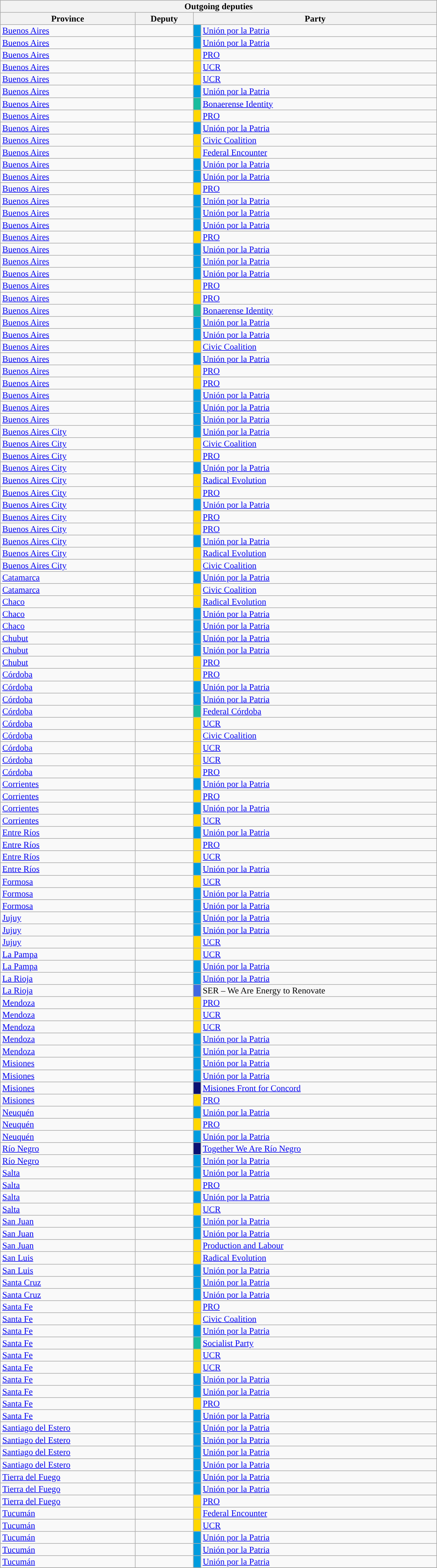<table class="sortable wikitable collapsible collapsed" width=60% style="font-size:95%;line-height:14px;">
<tr>
<th width=60% colspan=4>Outgoing deputies</th>
</tr>
<tr>
<th>Province</th>
<th>Deputy</th>
<th colspan=2>Party</th>
</tr>
<tr>
<td><a href='#'>Buenos Aires</a></td>
<td></td>
<td style="background-color: #009cde" width=1%></td>
<td><a href='#'>Unión por la Patria</a></td>
</tr>
<tr>
<td><a href='#'>Buenos Aires</a></td>
<td></td>
<td style="background-color: #009cde" width=1%></td>
<td><a href='#'>Unión por la Patria</a></td>
</tr>
<tr>
<td><a href='#'>Buenos Aires</a></td>
<td></td>
<td style="background-color: #FFD700"></td>
<td><a href='#'>PRO</a></td>
</tr>
<tr>
<td><a href='#'>Buenos Aires</a></td>
<td></td>
<td style="background-color: #FFD700"></td>
<td><a href='#'>UCR</a></td>
</tr>
<tr>
<td><a href='#'>Buenos Aires</a></td>
<td></td>
<td style="background-color: #FFD700"></td>
<td><a href='#'>UCR</a></td>
</tr>
<tr>
<td><a href='#'>Buenos Aires</a></td>
<td></td>
<td style="background-color: #009cde" width=1%></td>
<td><a href='#'>Unión por la Patria</a></td>
</tr>
<tr>
<td><a href='#'>Buenos Aires</a></td>
<td></td>
<td style="background-color: #19bc9d"></td>
<td><a href='#'>Bonaerense Identity</a></td>
</tr>
<tr>
<td><a href='#'>Buenos Aires</a></td>
<td></td>
<td style="background-color: #FFD700"></td>
<td><a href='#'>PRO</a></td>
</tr>
<tr>
<td><a href='#'>Buenos Aires</a></td>
<td></td>
<td style="background-color: #009cde" width=1%></td>
<td><a href='#'>Unión por la Patria</a></td>
</tr>
<tr>
<td><a href='#'>Buenos Aires</a></td>
<td></td>
<td style="background-color: #FFD700"></td>
<td><a href='#'>Civic Coalition</a></td>
</tr>
<tr>
<td><a href='#'>Buenos Aires</a></td>
<td></td>
<td style="background-color: #FFD700"></td>
<td><a href='#'>Federal Encounter</a></td>
</tr>
<tr>
<td><a href='#'>Buenos Aires</a></td>
<td></td>
<td style="background-color: #009cde" width=1%></td>
<td><a href='#'>Unión por la Patria</a></td>
</tr>
<tr>
<td><a href='#'>Buenos Aires</a></td>
<td></td>
<td style="background-color: #009cde" width=1%></td>
<td><a href='#'>Unión por la Patria</a></td>
</tr>
<tr>
<td><a href='#'>Buenos Aires</a></td>
<td></td>
<td style="background-color: #FFD700"></td>
<td><a href='#'>PRO</a></td>
</tr>
<tr>
<td><a href='#'>Buenos Aires</a></td>
<td></td>
<td style="background-color: #009cde" width=1%></td>
<td><a href='#'>Unión por la Patria</a></td>
</tr>
<tr>
<td><a href='#'>Buenos Aires</a></td>
<td></td>
<td style="background-color: #009cde" width=1%></td>
<td><a href='#'>Unión por la Patria</a></td>
</tr>
<tr>
<td><a href='#'>Buenos Aires</a></td>
<td></td>
<td style="background-color: #009cde" width=1%></td>
<td><a href='#'>Unión por la Patria</a></td>
</tr>
<tr>
<td><a href='#'>Buenos Aires</a></td>
<td></td>
<td style="background-color: #FFD700"></td>
<td><a href='#'>PRO</a></td>
</tr>
<tr>
<td><a href='#'>Buenos Aires</a></td>
<td></td>
<td style="background-color: #009cde" width=1%></td>
<td><a href='#'>Unión por la Patria</a></td>
</tr>
<tr>
<td><a href='#'>Buenos Aires</a></td>
<td></td>
<td style="background-color: #009cde" width=1%></td>
<td><a href='#'>Unión por la Patria</a></td>
</tr>
<tr>
<td><a href='#'>Buenos Aires</a></td>
<td></td>
<td style="background-color: #009cde" width=1%></td>
<td><a href='#'>Unión por la Patria</a></td>
</tr>
<tr>
<td><a href='#'>Buenos Aires</a></td>
<td></td>
<td style="background-color: #FFD700"></td>
<td><a href='#'>PRO</a></td>
</tr>
<tr>
<td><a href='#'>Buenos Aires</a></td>
<td></td>
<td style="background-color: #FFD700"></td>
<td><a href='#'>PRO</a></td>
</tr>
<tr>
<td><a href='#'>Buenos Aires</a></td>
<td></td>
<td style="background-color: #19bc9d"></td>
<td><a href='#'>Bonaerense Identity</a></td>
</tr>
<tr>
<td><a href='#'>Buenos Aires</a></td>
<td></td>
<td style="background-color: #009cde" width=1%></td>
<td><a href='#'>Unión por la Patria</a></td>
</tr>
<tr>
<td><a href='#'>Buenos Aires</a></td>
<td></td>
<td style="background-color: #009cde" width=1%></td>
<td><a href='#'>Unión por la Patria</a></td>
</tr>
<tr>
<td><a href='#'>Buenos Aires</a></td>
<td></td>
<td style="background-color: #FFD700"></td>
<td><a href='#'>Civic Coalition</a></td>
</tr>
<tr>
<td><a href='#'>Buenos Aires</a></td>
<td></td>
<td style="background-color: #009cde" width=1%></td>
<td><a href='#'>Unión por la Patria</a></td>
</tr>
<tr>
<td><a href='#'>Buenos Aires</a></td>
<td></td>
<td style="background-color: #FFD700"></td>
<td><a href='#'>PRO</a></td>
</tr>
<tr>
<td><a href='#'>Buenos Aires</a></td>
<td></td>
<td style="background-color: #FFD700"></td>
<td><a href='#'>PRO</a></td>
</tr>
<tr>
<td><a href='#'>Buenos Aires</a></td>
<td></td>
<td style="background-color: #009cde" width=1%></td>
<td><a href='#'>Unión por la Patria</a></td>
</tr>
<tr>
<td><a href='#'>Buenos Aires</a></td>
<td></td>
<td style="background-color: #009cde" width=1%></td>
<td><a href='#'>Unión por la Patria</a></td>
</tr>
<tr>
<td><a href='#'>Buenos Aires</a></td>
<td></td>
<td style="background-color: #009cde" width=1%></td>
<td><a href='#'>Unión por la Patria</a></td>
</tr>
<tr>
<td><a href='#'>Buenos Aires City</a></td>
<td></td>
<td style="background-color: #009cde" width=1%></td>
<td><a href='#'>Unión por la Patria</a></td>
</tr>
<tr>
<td><a href='#'>Buenos Aires City</a></td>
<td></td>
<td style="background-color: #FFD700"></td>
<td><a href='#'>Civic Coalition</a></td>
</tr>
<tr>
<td><a href='#'>Buenos Aires City</a></td>
<td></td>
<td style="background-color: #FFD700"></td>
<td><a href='#'>PRO</a></td>
</tr>
<tr>
<td><a href='#'>Buenos Aires City</a></td>
<td></td>
<td style="background-color: #009cde" width=1%></td>
<td><a href='#'>Unión por la Patria</a></td>
</tr>
<tr>
<td><a href='#'>Buenos Aires City</a></td>
<td></td>
<td style="background-color: #FFD700"></td>
<td><a href='#'>Radical Evolution</a></td>
</tr>
<tr>
<td><a href='#'>Buenos Aires City</a></td>
<td></td>
<td style="background-color: #FFD700"></td>
<td><a href='#'>PRO</a></td>
</tr>
<tr>
<td><a href='#'>Buenos Aires City</a></td>
<td></td>
<td style="background-color: #009cde" width=1%></td>
<td><a href='#'>Unión por la Patria</a></td>
</tr>
<tr>
<td><a href='#'>Buenos Aires City</a></td>
<td></td>
<td style="background-color: #FFD700"></td>
<td><a href='#'>PRO</a></td>
</tr>
<tr>
<td><a href='#'>Buenos Aires City</a></td>
<td></td>
<td style="background-color: #FFD700"></td>
<td><a href='#'>PRO</a></td>
</tr>
<tr>
<td><a href='#'>Buenos Aires City</a></td>
<td></td>
<td style="background-color: #009cde" width=1%></td>
<td><a href='#'>Unión por la Patria</a></td>
</tr>
<tr>
<td><a href='#'>Buenos Aires City</a></td>
<td></td>
<td style="background-color: #FFD700"></td>
<td><a href='#'>Radical Evolution</a></td>
</tr>
<tr>
<td><a href='#'>Buenos Aires City</a></td>
<td></td>
<td style="background-color: #FFD700"></td>
<td><a href='#'>Civic Coalition</a></td>
</tr>
<tr>
<td><a href='#'>Catamarca</a></td>
<td></td>
<td style="background-color: #009cde" width=1%></td>
<td><a href='#'>Unión por la Patria</a></td>
</tr>
<tr>
<td><a href='#'>Catamarca</a></td>
<td></td>
<td style="background-color: #FFD700"></td>
<td><a href='#'>Civic Coalition</a></td>
</tr>
<tr>
<td><a href='#'>Chaco</a></td>
<td></td>
<td style="background-color: #FFD700"></td>
<td><a href='#'>Radical Evolution</a></td>
</tr>
<tr>
<td><a href='#'>Chaco</a></td>
<td></td>
<td style="background-color: #009cde" width=1%></td>
<td><a href='#'>Unión por la Patria</a></td>
</tr>
<tr>
<td><a href='#'>Chaco</a></td>
<td></td>
<td style="background-color: #009cde" width=1%></td>
<td><a href='#'>Unión por la Patria</a></td>
</tr>
<tr>
<td><a href='#'>Chubut</a></td>
<td></td>
<td style="background-color: #009cde" width=1%></td>
<td><a href='#'>Unión por la Patria</a></td>
</tr>
<tr>
<td><a href='#'>Chubut</a></td>
<td></td>
<td style="background-color: #009cde" width=1%></td>
<td><a href='#'>Unión por la Patria</a></td>
</tr>
<tr>
<td><a href='#'>Chubut</a></td>
<td></td>
<td style="background-color: #FFD700"></td>
<td><a href='#'>PRO</a></td>
</tr>
<tr>
<td><a href='#'>Córdoba</a></td>
<td></td>
<td style="background-color: #FFD700"></td>
<td><a href='#'>PRO</a></td>
</tr>
<tr>
<td><a href='#'>Córdoba</a></td>
<td></td>
<td style="background-color: #009cde" width=1%></td>
<td><a href='#'>Unión por la Patria</a></td>
</tr>
<tr>
<td><a href='#'>Córdoba</a></td>
<td></td>
<td style="background-color: #009cde" width=1%></td>
<td><a href='#'>Unión por la Patria</a></td>
</tr>
<tr>
<td><a href='#'>Córdoba</a></td>
<td></td>
<td style="background-color: #19bc9d"></td>
<td><a href='#'>Federal Córdoba</a></td>
</tr>
<tr>
<td><a href='#'>Córdoba</a></td>
<td></td>
<td style="background-color: #FFD700"></td>
<td><a href='#'>UCR</a></td>
</tr>
<tr>
<td><a href='#'>Córdoba</a></td>
<td></td>
<td style="background-color: #FFD700"></td>
<td><a href='#'>Civic Coalition</a></td>
</tr>
<tr>
<td><a href='#'>Córdoba</a></td>
<td></td>
<td style="background-color: #FFD700"></td>
<td><a href='#'>UCR</a></td>
</tr>
<tr>
<td><a href='#'>Córdoba</a></td>
<td></td>
<td style="background-color: #FFD700"></td>
<td><a href='#'>UCR</a></td>
</tr>
<tr>
<td><a href='#'>Córdoba</a></td>
<td></td>
<td style="background-color: #FFD700"></td>
<td><a href='#'>PRO</a></td>
</tr>
<tr>
<td><a href='#'>Corrientes</a></td>
<td></td>
<td style="background-color: #009cde" width=1%></td>
<td><a href='#'>Unión por la Patria</a></td>
</tr>
<tr>
<td><a href='#'>Corrientes</a></td>
<td></td>
<td style="background-color: #FFD700"></td>
<td><a href='#'>PRO</a></td>
</tr>
<tr>
<td><a href='#'>Corrientes</a></td>
<td></td>
<td style="background-color: #009cde" width=1%></td>
<td><a href='#'>Unión por la Patria</a></td>
</tr>
<tr>
<td><a href='#'>Corrientes</a></td>
<td></td>
<td style="background-color: #FFD700"></td>
<td><a href='#'>UCR</a></td>
</tr>
<tr>
<td><a href='#'>Entre Ríos</a></td>
<td></td>
<td style="background-color: #009cde" width=1%></td>
<td><a href='#'>Unión por la Patria</a></td>
</tr>
<tr>
<td><a href='#'>Entre Ríos</a></td>
<td></td>
<td style="background-color: #FFD700"></td>
<td><a href='#'>PRO</a></td>
</tr>
<tr>
<td><a href='#'>Entre Ríos</a></td>
<td></td>
<td style="background-color: #FFD700"></td>
<td><a href='#'>UCR</a></td>
</tr>
<tr>
<td><a href='#'>Entre Ríos</a></td>
<td></td>
<td style="background-color: #009cde" width=1%></td>
<td><a href='#'>Unión por la Patria</a></td>
</tr>
<tr>
<td><a href='#'>Formosa</a></td>
<td></td>
<td style="background-color: #FFD700"></td>
<td><a href='#'>UCR</a></td>
</tr>
<tr>
<td><a href='#'>Formosa</a></td>
<td></td>
<td style="background-color: #009cde" width=1%></td>
<td><a href='#'>Unión por la Patria</a></td>
</tr>
<tr>
<td><a href='#'>Formosa</a></td>
<td></td>
<td style="background-color: #009cde" width=1%></td>
<td><a href='#'>Unión por la Patria</a></td>
</tr>
<tr>
<td><a href='#'>Jujuy</a></td>
<td></td>
<td style="background-color: #009cde" width=1%></td>
<td><a href='#'>Unión por la Patria</a></td>
</tr>
<tr>
<td><a href='#'>Jujuy</a></td>
<td></td>
<td style="background-color: #009cde" width=1%></td>
<td><a href='#'>Unión por la Patria</a></td>
</tr>
<tr>
<td><a href='#'>Jujuy</a></td>
<td></td>
<td style="background-color: #FFD700"></td>
<td><a href='#'>UCR</a></td>
</tr>
<tr>
<td><a href='#'>La Pampa</a></td>
<td></td>
<td style="background-color: #FFD700"></td>
<td><a href='#'>UCR</a></td>
</tr>
<tr>
<td><a href='#'>La Pampa</a></td>
<td></td>
<td style="background-color: #009cde" width=1%></td>
<td><a href='#'>Unión por la Patria</a></td>
</tr>
<tr>
<td><a href='#'>La Rioja</a></td>
<td></td>
<td style="background-color: #009cde" width=1%></td>
<td><a href='#'>Unión por la Patria</a></td>
</tr>
<tr>
<td><a href='#'>La Rioja</a></td>
<td></td>
<td style="background-color: #4169E1" width=1%></td>
<td>SER – We Are Energy to Renovate</td>
</tr>
<tr>
<td><a href='#'>Mendoza</a></td>
<td></td>
<td style="background-color: #FFD700"></td>
<td><a href='#'>PRO</a></td>
</tr>
<tr>
<td><a href='#'>Mendoza</a></td>
<td></td>
<td style="background-color: #FFD700"></td>
<td><a href='#'>UCR</a></td>
</tr>
<tr>
<td><a href='#'>Mendoza</a></td>
<td></td>
<td style="background-color: #FFD700"></td>
<td><a href='#'>UCR</a></td>
</tr>
<tr>
<td><a href='#'>Mendoza</a></td>
<td></td>
<td style="background-color: #009cde" width=1%></td>
<td><a href='#'>Unión por la Patria</a></td>
</tr>
<tr>
<td><a href='#'>Mendoza</a></td>
<td></td>
<td style="background-color: #009cde" width=1%></td>
<td><a href='#'>Unión por la Patria</a></td>
</tr>
<tr>
<td><a href='#'>Misiones</a></td>
<td></td>
<td style="background-color: #009cde" width=1%></td>
<td><a href='#'>Unión por la Patria</a></td>
</tr>
<tr>
<td><a href='#'>Misiones</a></td>
<td></td>
<td style="background-color: #009cde" width=1%></td>
<td><a href='#'>Unión por la Patria</a></td>
</tr>
<tr>
<td><a href='#'>Misiones</a></td>
<td></td>
<td style="background-color: #0a1172" width=1%></td>
<td><a href='#'>Misiones Front for Concord</a></td>
</tr>
<tr>
<td><a href='#'>Misiones</a></td>
<td></td>
<td style="background-color: #FFD700"></td>
<td><a href='#'>PRO</a></td>
</tr>
<tr>
<td><a href='#'>Neuquén</a></td>
<td></td>
<td style="background-color: #009cde" width=1%></td>
<td><a href='#'>Unión por la Patria</a></td>
</tr>
<tr>
<td><a href='#'>Neuquén</a></td>
<td></td>
<td style="background-color: #FFD700"></td>
<td><a href='#'>PRO</a></td>
</tr>
<tr>
<td><a href='#'>Neuquén</a></td>
<td></td>
<td style="background-color: #009cde" width=1%></td>
<td><a href='#'>Unión por la Patria</a></td>
</tr>
<tr>
<td><a href='#'>Río Negro</a></td>
<td></td>
<td style="background-color: #0a1172" width=1%></td>
<td><a href='#'>Together We Are Río Negro</a></td>
</tr>
<tr>
<td><a href='#'>Río Negro</a></td>
<td></td>
<td style="background-color: #009cde" width=1%></td>
<td><a href='#'>Unión por la Patria</a></td>
</tr>
<tr>
<td><a href='#'>Salta</a></td>
<td></td>
<td style="background-color: #009cde" width=1%></td>
<td><a href='#'>Unión por la Patria</a></td>
</tr>
<tr>
<td><a href='#'>Salta</a></td>
<td></td>
<td style="background-color: #FFD700"></td>
<td><a href='#'>PRO</a></td>
</tr>
<tr>
<td><a href='#'>Salta</a></td>
<td></td>
<td style="background-color: #009cde" width=1%></td>
<td><a href='#'>Unión por la Patria</a></td>
</tr>
<tr>
<td><a href='#'>Salta</a></td>
<td></td>
<td style="background-color: #FFD700"></td>
<td><a href='#'>UCR</a></td>
</tr>
<tr>
<td><a href='#'>San Juan</a></td>
<td></td>
<td style="background-color: #009cde" width=1%></td>
<td><a href='#'>Unión por la Patria</a></td>
</tr>
<tr>
<td><a href='#'>San Juan</a></td>
<td></td>
<td style="background-color: #009cde" width=1%></td>
<td><a href='#'>Unión por la Patria</a></td>
</tr>
<tr>
<td><a href='#'>San Juan</a></td>
<td></td>
<td style="background-color: #FFD700"></td>
<td><a href='#'>Production and Labour</a></td>
</tr>
<tr>
<td><a href='#'>San Luis</a></td>
<td></td>
<td style="background-color: #FFD700"></td>
<td><a href='#'>Radical Evolution</a></td>
</tr>
<tr>
<td><a href='#'>San Luis</a></td>
<td></td>
<td style="background-color: #009cde" width=1%></td>
<td><a href='#'>Unión por la Patria</a></td>
</tr>
<tr>
<td><a href='#'>Santa Cruz</a></td>
<td></td>
<td style="background-color: #009cde" width=1%></td>
<td><a href='#'>Unión por la Patria</a></td>
</tr>
<tr>
<td><a href='#'>Santa Cruz</a></td>
<td></td>
<td style="background-color: #009cde" width=1%></td>
<td><a href='#'>Unión por la Patria</a></td>
</tr>
<tr>
<td><a href='#'>Santa Fe</a></td>
<td></td>
<td style="background-color: #FFD700"></td>
<td><a href='#'>PRO</a></td>
</tr>
<tr>
<td><a href='#'>Santa Fe</a></td>
<td></td>
<td style="background-color: #FFD700"></td>
<td><a href='#'>Civic Coalition</a></td>
</tr>
<tr>
<td><a href='#'>Santa Fe</a></td>
<td></td>
<td style="background-color: #009cde" width=1%></td>
<td><a href='#'>Unión por la Patria</a></td>
</tr>
<tr>
<td><a href='#'>Santa Fe</a></td>
<td></td>
<td style="background-color: #19bc9d"></td>
<td><a href='#'>Socialist Party</a></td>
</tr>
<tr>
<td><a href='#'>Santa Fe</a></td>
<td></td>
<td style="background-color: #FFD700"></td>
<td><a href='#'>UCR</a></td>
</tr>
<tr>
<td><a href='#'>Santa Fe</a></td>
<td></td>
<td style="background-color: #FFD700"></td>
<td><a href='#'>UCR</a></td>
</tr>
<tr>
<td><a href='#'>Santa Fe</a></td>
<td></td>
<td style="background-color: #009cde" width=1%></td>
<td><a href='#'>Unión por la Patria</a></td>
</tr>
<tr>
<td><a href='#'>Santa Fe</a></td>
<td></td>
<td style="background-color: #009cde" width=1%></td>
<td><a href='#'>Unión por la Patria</a></td>
</tr>
<tr>
<td><a href='#'>Santa Fe</a></td>
<td></td>
<td style="background-color: #FFD700"></td>
<td><a href='#'>PRO</a></td>
</tr>
<tr>
<td><a href='#'>Santa Fe</a></td>
<td></td>
<td style="background-color: #009cde" width=1%></td>
<td><a href='#'>Unión por la Patria</a></td>
</tr>
<tr>
<td><a href='#'>Santiago del Estero</a></td>
<td></td>
<td style="background-color: #009cde" width=1%></td>
<td><a href='#'>Unión por la Patria</a></td>
</tr>
<tr>
<td><a href='#'>Santiago del Estero</a></td>
<td></td>
<td style="background-color: #009cde" width=1%></td>
<td><a href='#'>Unión por la Patria</a></td>
</tr>
<tr>
<td><a href='#'>Santiago del Estero</a></td>
<td></td>
<td style="background-color: #009cde" width=1%></td>
<td><a href='#'>Unión por la Patria</a></td>
</tr>
<tr>
<td><a href='#'>Santiago del Estero</a></td>
<td></td>
<td style="background-color: #009cde" width=1%></td>
<td><a href='#'>Unión por la Patria</a></td>
</tr>
<tr>
<td><a href='#'>Tierra del Fuego</a></td>
<td></td>
<td style="background-color: #009cde" width=1%></td>
<td><a href='#'>Unión por la Patria</a></td>
</tr>
<tr>
<td><a href='#'>Tierra del Fuego</a></td>
<td></td>
<td style="background-color: #009cde" width=1%></td>
<td><a href='#'>Unión por la Patria</a></td>
</tr>
<tr>
<td><a href='#'>Tierra del Fuego</a></td>
<td></td>
<td style="background-color: #FFD700"></td>
<td><a href='#'>PRO</a></td>
</tr>
<tr>
<td><a href='#'>Tucumán</a></td>
<td></td>
<td style="background-color: #FFD700"></td>
<td><a href='#'>Federal Encounter</a></td>
</tr>
<tr>
<td><a href='#'>Tucumán</a></td>
<td></td>
<td style="background-color: #FFD700"></td>
<td><a href='#'>UCR</a></td>
</tr>
<tr>
<td><a href='#'>Tucumán</a></td>
<td></td>
<td style="background-color: #009cde" width=1%></td>
<td><a href='#'>Unión por la Patria</a></td>
</tr>
<tr>
<td><a href='#'>Tucumán</a></td>
<td></td>
<td style="background-color: #009cde" width=1%></td>
<td><a href='#'>Unión por la Patria</a></td>
</tr>
<tr>
<td><a href='#'>Tucumán</a></td>
<td></td>
<td style="background-color: #009cde" width=1%></td>
<td><a href='#'>Unión por la Patria</a></td>
</tr>
<tr>
</tr>
</table>
